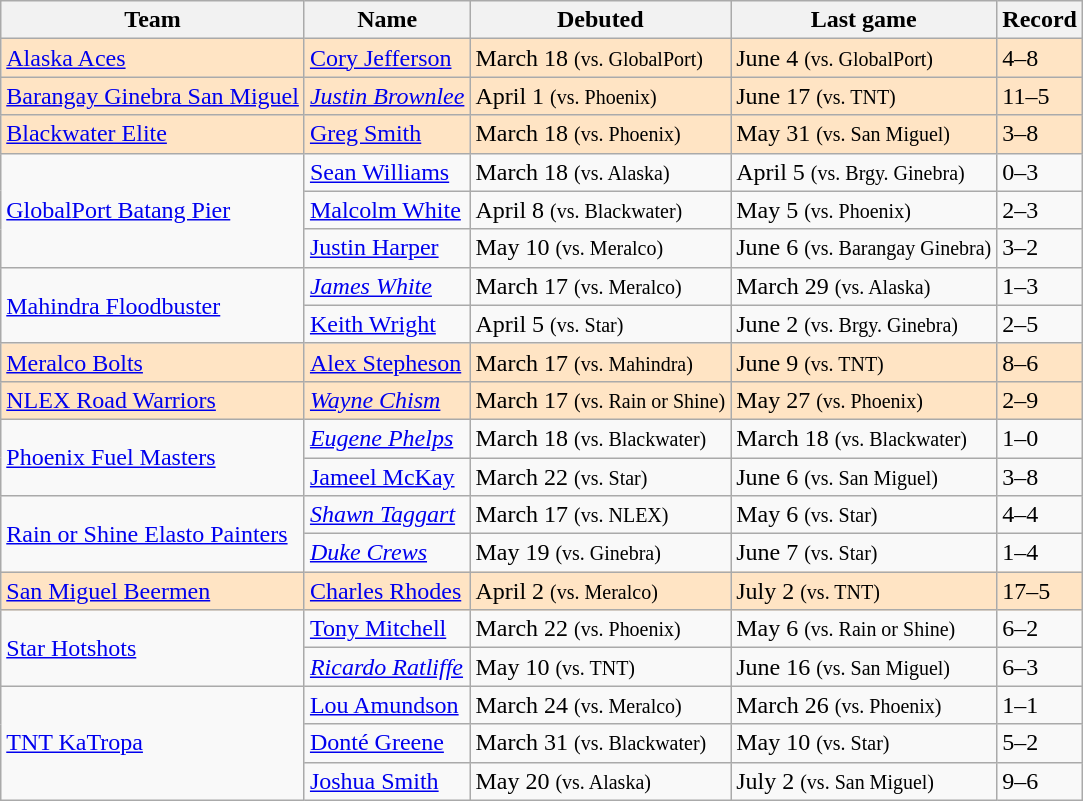<table class="wikitable">
<tr>
<th>Team</th>
<th>Name</th>
<th>Debuted</th>
<th>Last game</th>
<th>Record</th>
</tr>
<tr bgcolor=#FFE4C4>
<td><a href='#'>Alaska Aces</a></td>
<td><a href='#'>Cory Jefferson</a></td>
<td>March 18 <small>(vs. GlobalPort)</small></td>
<td>June 4 <small>(vs. GlobalPort)</small></td>
<td>4–8</td>
</tr>
<tr bgcolor=#FFE4C4>
<td><a href='#'>Barangay Ginebra San Miguel</a></td>
<td><em><a href='#'>Justin Brownlee</a></em></td>
<td>April 1 <small>(vs. Phoenix)</small></td>
<td>June 17 <small>(vs. TNT)</small></td>
<td>11–5</td>
</tr>
<tr bgcolor=#FFE4C4>
<td><a href='#'>Blackwater Elite</a></td>
<td><a href='#'>Greg Smith</a></td>
<td>March 18 <small>(vs. Phoenix)</small></td>
<td>May 31 <small>(vs. San Miguel)</small></td>
<td>3–8</td>
</tr>
<tr>
<td rowspan=3><a href='#'>GlobalPort Batang Pier</a></td>
<td><a href='#'>Sean Williams</a></td>
<td>March 18 <small>(vs. Alaska)</small></td>
<td>April 5 <small>(vs. Brgy. Ginebra)</small></td>
<td>0–3</td>
</tr>
<tr>
<td><a href='#'>Malcolm White</a></td>
<td>April 8 <small>(vs. Blackwater)</small></td>
<td>May 5 <small>(vs. Phoenix)</small></td>
<td>2–3</td>
</tr>
<tr>
<td><a href='#'>Justin Harper</a></td>
<td>May 10 <small>(vs. Meralco)</small></td>
<td>June 6 <small>(vs. Barangay Ginebra)</small></td>
<td>3–2</td>
</tr>
<tr>
<td rowspan=2><a href='#'>Mahindra Floodbuster</a></td>
<td><em><a href='#'>James White</a></em></td>
<td>March 17 <small>(vs. Meralco)</small></td>
<td>March 29 <small>(vs. Alaska)</small></td>
<td>1–3</td>
</tr>
<tr>
<td><a href='#'>Keith Wright</a></td>
<td>April 5 <small>(vs. Star)</small></td>
<td>June 2 <small>(vs. Brgy. Ginebra)</small></td>
<td>2–5</td>
</tr>
<tr bgcolor=#FFE4C4>
<td><a href='#'>Meralco Bolts</a></td>
<td><a href='#'>Alex Stepheson</a></td>
<td>March 17 <small>(vs. Mahindra)</small></td>
<td>June 9 <small>(vs. TNT)</small></td>
<td>8–6</td>
</tr>
<tr bgcolor=#FFE4C4>
<td><a href='#'>NLEX Road Warriors</a></td>
<td><em><a href='#'>Wayne Chism</a></em></td>
<td>March 17 <small>(vs. Rain or Shine)</small></td>
<td>May 27 <small>(vs. Phoenix)</small></td>
<td>2–9</td>
</tr>
<tr>
<td rowspan=2><a href='#'>Phoenix Fuel Masters</a></td>
<td><em><a href='#'>Eugene Phelps</a></em></td>
<td>March 18 <small>(vs. Blackwater)</small></td>
<td>March 18 <small>(vs. Blackwater)</small></td>
<td>1–0</td>
</tr>
<tr>
<td><a href='#'>Jameel McKay</a></td>
<td>March 22 <small>(vs. Star)</small></td>
<td>June 6 <small>(vs. San Miguel)</small></td>
<td>3–8</td>
</tr>
<tr>
<td rowspan=2><a href='#'>Rain or Shine Elasto Painters</a></td>
<td><em><a href='#'>Shawn Taggart</a></em></td>
<td>March 17 <small>(vs. NLEX)</small></td>
<td>May 6 <small>(vs. Star)</small></td>
<td>4–4</td>
</tr>
<tr>
<td><em><a href='#'>Duke Crews</a></em></td>
<td>May 19 <small>(vs. Ginebra)</small></td>
<td>June 7 <small>(vs. Star)</small></td>
<td>1–4</td>
</tr>
<tr bgcolor=#FFE4C4>
<td><a href='#'>San Miguel Beermen</a></td>
<td><a href='#'>Charles Rhodes</a></td>
<td>April 2 <small>(vs. Meralco)</small></td>
<td>July 2 <small>(vs. TNT)</small></td>
<td>17–5</td>
</tr>
<tr>
<td rowspan=2><a href='#'>Star Hotshots</a></td>
<td><a href='#'>Tony Mitchell</a></td>
<td>March 22 <small>(vs. Phoenix)</small></td>
<td>May 6 <small>(vs. Rain or Shine)</small></td>
<td>6–2</td>
</tr>
<tr>
<td><em><a href='#'>Ricardo Ratliffe</a></em></td>
<td>May 10 <small>(vs. TNT)</small></td>
<td>June 16 <small>(vs. San Miguel)</small></td>
<td>6–3</td>
</tr>
<tr>
<td rowspan=3><a href='#'>TNT KaTropa</a></td>
<td><a href='#'>Lou Amundson</a></td>
<td>March 24 <small>(vs. Meralco)</small></td>
<td>March 26 <small>(vs. Phoenix)</small></td>
<td>1–1</td>
</tr>
<tr>
<td><a href='#'>Donté Greene</a></td>
<td>March 31 <small>(vs. Blackwater)</small></td>
<td>May 10 <small>(vs. Star)</small></td>
<td>5–2</td>
</tr>
<tr>
<td><a href='#'>Joshua Smith</a></td>
<td>May 20 <small>(vs. Alaska)</small></td>
<td>July 2 <small>(vs. San Miguel)</small></td>
<td>9–6</td>
</tr>
</table>
